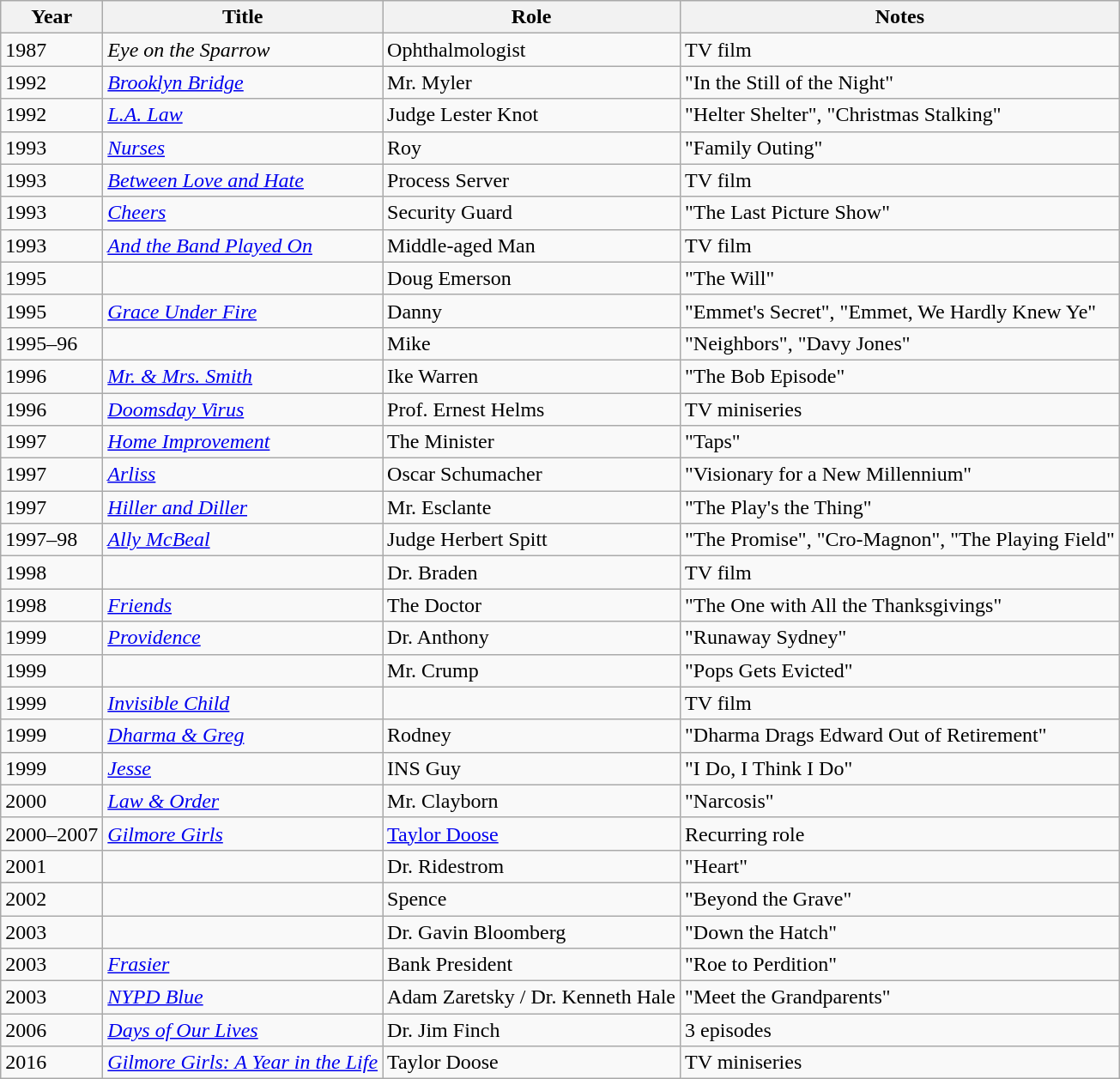<table class="wikitable sortable">
<tr>
<th>Year</th>
<th>Title</th>
<th>Role</th>
<th class="unsortable">Notes</th>
</tr>
<tr>
<td>1987</td>
<td><em>Eye on the Sparrow</em></td>
<td>Ophthalmologist</td>
<td>TV film</td>
</tr>
<tr>
<td>1992</td>
<td><em><a href='#'>Brooklyn Bridge</a></em></td>
<td>Mr. Myler</td>
<td>"In the Still of the Night"</td>
</tr>
<tr>
<td>1992</td>
<td><em><a href='#'>L.A. Law</a></em></td>
<td>Judge Lester Knot</td>
<td>"Helter Shelter", "Christmas Stalking"</td>
</tr>
<tr>
<td>1993</td>
<td><em><a href='#'>Nurses</a></em></td>
<td>Roy</td>
<td>"Family Outing"</td>
</tr>
<tr>
<td>1993</td>
<td><em><a href='#'>Between Love and Hate</a></em></td>
<td>Process Server</td>
<td>TV film</td>
</tr>
<tr>
<td>1993</td>
<td><em><a href='#'>Cheers</a></em></td>
<td>Security Guard</td>
<td>"The Last Picture Show"</td>
</tr>
<tr>
<td>1993</td>
<td><em><a href='#'>And the Band Played On</a></em></td>
<td>Middle-aged Man</td>
<td>TV film</td>
</tr>
<tr>
<td>1995</td>
<td><em></em></td>
<td>Doug Emerson</td>
<td>"The Will"</td>
</tr>
<tr>
<td>1995</td>
<td><em><a href='#'>Grace Under Fire</a></em></td>
<td>Danny</td>
<td>"Emmet's Secret", "Emmet, We Hardly Knew Ye"</td>
</tr>
<tr>
<td>1995–96</td>
<td><em></em></td>
<td>Mike</td>
<td>"Neighbors", "Davy Jones"</td>
</tr>
<tr>
<td>1996</td>
<td><em><a href='#'>Mr. & Mrs. Smith</a></em></td>
<td>Ike Warren</td>
<td>"The Bob Episode"</td>
</tr>
<tr>
<td>1996</td>
<td><em><a href='#'>Doomsday Virus</a></em></td>
<td>Prof. Ernest Helms</td>
<td>TV miniseries</td>
</tr>
<tr>
<td>1997</td>
<td><em><a href='#'>Home Improvement</a></em></td>
<td>The Minister</td>
<td>"Taps"</td>
</tr>
<tr>
<td>1997</td>
<td><em><a href='#'>Arliss</a></em></td>
<td>Oscar Schumacher</td>
<td>"Visionary for a New Millennium"</td>
</tr>
<tr>
<td>1997</td>
<td><em><a href='#'>Hiller and Diller</a></em></td>
<td>Mr. Esclante</td>
<td>"The Play's the Thing"</td>
</tr>
<tr>
<td>1997–98</td>
<td><em><a href='#'>Ally McBeal</a></em></td>
<td>Judge Herbert Spitt</td>
<td>"The Promise", "Cro-Magnon", "The Playing Field"</td>
</tr>
<tr>
<td>1998</td>
<td><em></em></td>
<td>Dr. Braden</td>
<td>TV film</td>
</tr>
<tr>
<td>1998</td>
<td><em><a href='#'>Friends</a></em></td>
<td>The Doctor</td>
<td>"The One with All the Thanksgivings"</td>
</tr>
<tr>
<td>1999</td>
<td><em><a href='#'>Providence</a></em></td>
<td>Dr. Anthony</td>
<td>"Runaway Sydney"</td>
</tr>
<tr>
<td>1999</td>
<td><em></em></td>
<td>Mr. Crump</td>
<td>"Pops Gets Evicted"</td>
</tr>
<tr>
<td>1999</td>
<td><em><a href='#'>Invisible Child</a></em></td>
<td></td>
<td>TV film</td>
</tr>
<tr>
<td>1999</td>
<td><em><a href='#'>Dharma & Greg</a></em></td>
<td>Rodney</td>
<td>"Dharma Drags Edward Out of Retirement"</td>
</tr>
<tr>
<td>1999</td>
<td><em><a href='#'>Jesse</a></em></td>
<td>INS Guy</td>
<td>"I Do, I Think I Do"</td>
</tr>
<tr>
<td>2000</td>
<td><em><a href='#'>Law & Order</a></em></td>
<td>Mr. Clayborn</td>
<td>"Narcosis"</td>
</tr>
<tr>
<td>2000–2007</td>
<td><em><a href='#'>Gilmore Girls</a></em></td>
<td><a href='#'>Taylor Doose</a></td>
<td>Recurring role</td>
</tr>
<tr>
<td>2001</td>
<td><em></em></td>
<td>Dr. Ridestrom</td>
<td>"Heart"</td>
</tr>
<tr>
<td>2002</td>
<td><em></em></td>
<td>Spence</td>
<td>"Beyond the Grave"</td>
</tr>
<tr>
<td>2003</td>
<td><em></em></td>
<td>Dr. Gavin Bloomberg</td>
<td>"Down the Hatch"</td>
</tr>
<tr>
<td>2003</td>
<td><em><a href='#'>Frasier</a></em></td>
<td>Bank President</td>
<td>"Roe to Perdition"</td>
</tr>
<tr>
<td>2003</td>
<td><em><a href='#'>NYPD Blue</a></em></td>
<td>Adam Zaretsky / Dr. Kenneth Hale</td>
<td>"Meet the Grandparents"</td>
</tr>
<tr>
<td>2006</td>
<td><em><a href='#'>Days of Our Lives</a></em></td>
<td>Dr. Jim Finch</td>
<td>3 episodes</td>
</tr>
<tr>
<td>2016</td>
<td><em><a href='#'>Gilmore Girls: A Year in the Life</a></em></td>
<td>Taylor Doose</td>
<td>TV miniseries</td>
</tr>
</table>
